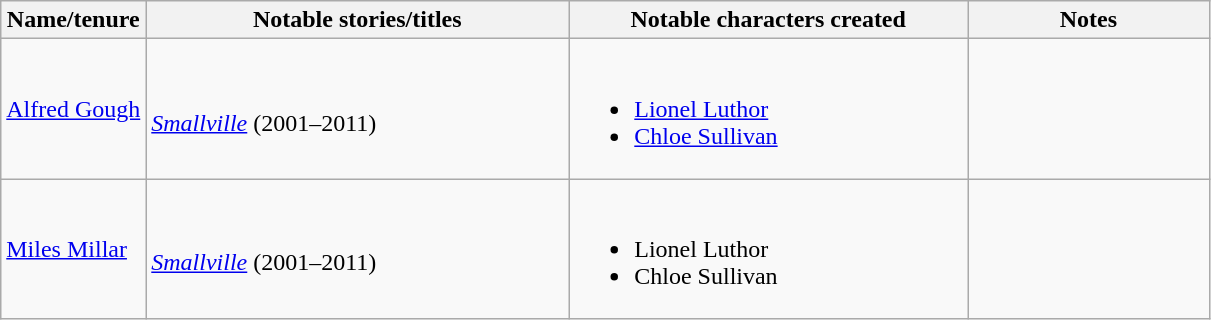<table class="wikitable">
<tr>
<th width="12%">Name/tenure</th>
<th width="35%">Notable stories/titles</th>
<th width="33%">Notable characters created</th>
<th width="25%">Notes</th>
</tr>
<tr>
<td><a href='#'>Alfred Gough</a></td>
<td><br><em><a href='#'>Smallville</a></em> (2001–2011)</td>
<td><br><ul><li><a href='#'>Lionel Luthor</a></li><li><a href='#'>Chloe Sullivan</a></li></ul></td>
<td></td>
</tr>
<tr>
<td><a href='#'>Miles Millar</a></td>
<td><br><em><a href='#'>Smallville</a></em> (2001–2011)</td>
<td><br><ul><li>Lionel Luthor</li><li>Chloe Sullivan</li></ul></td>
<td></td>
</tr>
</table>
